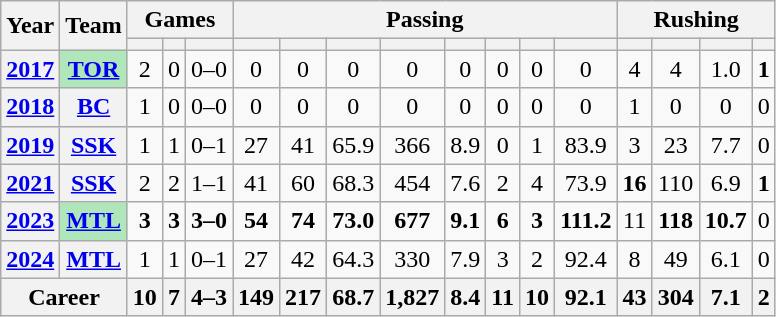<table class="wikitable" style="text-align:center;">
<tr>
<th rowspan="2">Year</th>
<th rowspan="2">Team</th>
<th colspan="3">Games</th>
<th colspan="8">Passing</th>
<th colspan="4">Rushing</th>
</tr>
<tr>
<th></th>
<th></th>
<th></th>
<th></th>
<th></th>
<th></th>
<th></th>
<th></th>
<th></th>
<th></th>
<th></th>
<th></th>
<th></th>
<th></th>
<th></th>
</tr>
<tr>
<th><a href='#'>2017</a></th>
<th style="background:#afe6ba;"><a href='#'>TOR</a></th>
<td>2</td>
<td>0</td>
<td>0–0</td>
<td>0</td>
<td>0</td>
<td>0</td>
<td>0</td>
<td>0</td>
<td>0</td>
<td>0</td>
<td>0</td>
<td>4</td>
<td>4</td>
<td>1.0</td>
<td><strong>1</strong></td>
</tr>
<tr>
<th><a href='#'>2018</a></th>
<th><a href='#'>BC</a></th>
<td>1</td>
<td>0</td>
<td>0–0</td>
<td>0</td>
<td>0</td>
<td>0</td>
<td>0</td>
<td>0</td>
<td>0</td>
<td>0</td>
<td>0</td>
<td>1</td>
<td>0</td>
<td>0</td>
<td>0</td>
</tr>
<tr>
<th><a href='#'>2019</a></th>
<th><a href='#'>SSK</a></th>
<td>1</td>
<td>1</td>
<td>0–1</td>
<td>27</td>
<td>41</td>
<td>65.9</td>
<td>366</td>
<td>8.9</td>
<td>0</td>
<td>1</td>
<td>83.9</td>
<td>3</td>
<td>23</td>
<td>7.7</td>
<td>0</td>
</tr>
<tr>
<th><a href='#'>2021</a></th>
<th><a href='#'>SSK</a></th>
<td>2</td>
<td>2</td>
<td>1–1</td>
<td>41</td>
<td>60</td>
<td>68.3</td>
<td>454</td>
<td>7.6</td>
<td>2</td>
<td>4</td>
<td>73.9</td>
<td><strong>16</strong></td>
<td>110</td>
<td>6.9</td>
<td><strong>1</strong></td>
</tr>
<tr>
<th><a href='#'>2023</a></th>
<th style="background:#afe6ba;"><a href='#'>MTL</a></th>
<td><strong>3</strong></td>
<td><strong>3</strong></td>
<td><strong>3–0</strong></td>
<td><strong>54</strong></td>
<td><strong>74</strong></td>
<td><strong>73.0</strong></td>
<td><strong>677</strong></td>
<td><strong>9.1</strong></td>
<td><strong>6</strong></td>
<td><strong>3</strong></td>
<td><strong>111.2</strong></td>
<td>11</td>
<td><strong>118</strong></td>
<td><strong>10.7</strong></td>
<td>0</td>
</tr>
<tr>
<th><a href='#'>2024</a></th>
<th><a href='#'>MTL</a></th>
<td>1</td>
<td>1</td>
<td>0–1</td>
<td>27</td>
<td>42</td>
<td>64.3</td>
<td>330</td>
<td>7.9</td>
<td>3</td>
<td>2</td>
<td>92.4</td>
<td>8</td>
<td>49</td>
<td>6.1</td>
<td>0</td>
</tr>
<tr>
<th colspan="2">Career</th>
<th>10</th>
<th>7</th>
<th>4–3</th>
<th>149</th>
<th>217</th>
<th>68.7</th>
<th>1,827</th>
<th>8.4</th>
<th>11</th>
<th>10</th>
<th>92.1</th>
<th>43</th>
<th>304</th>
<th>7.1</th>
<th>2</th>
</tr>
</table>
